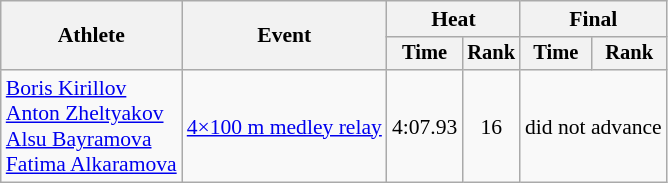<table class=wikitable style="font-size:90%">
<tr>
<th rowspan="2">Athlete</th>
<th rowspan="2">Event</th>
<th colspan="2">Heat</th>
<th colspan="2">Final</th>
</tr>
<tr style="font-size:95%">
<th>Time</th>
<th>Rank</th>
<th>Time</th>
<th>Rank</th>
</tr>
<tr align=center>
<td align=left><a href='#'>Boris Kirillov</a><br><a href='#'>Anton Zheltyakov</a><br><a href='#'>Alsu Bayramova</a><br><a href='#'>Fatima Alkaramova</a></td>
<td align=left><a href='#'>4×100 m medley relay</a></td>
<td>4:07.93</td>
<td>16</td>
<td colspan=2>did not advance</td>
</tr>
</table>
